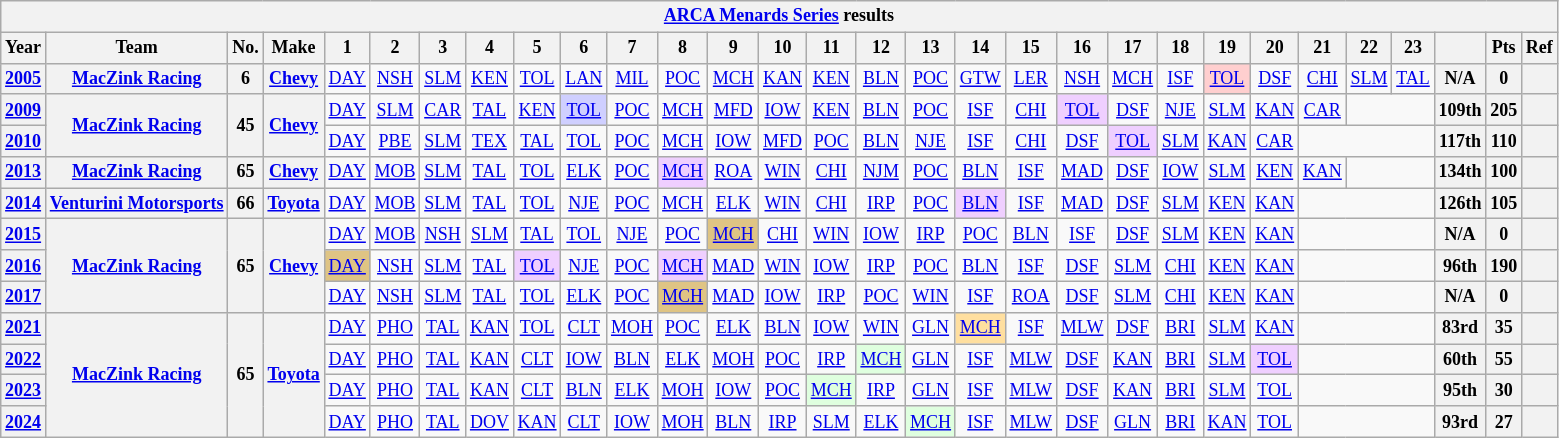<table class="wikitable" style="text-align:center; font-size:75%">
<tr>
<th colspan=48><a href='#'>ARCA Menards Series</a> results</th>
</tr>
<tr>
<th>Year</th>
<th>Team</th>
<th>No.</th>
<th>Make</th>
<th>1</th>
<th>2</th>
<th>3</th>
<th>4</th>
<th>5</th>
<th>6</th>
<th>7</th>
<th>8</th>
<th>9</th>
<th>10</th>
<th>11</th>
<th>12</th>
<th>13</th>
<th>14</th>
<th>15</th>
<th>16</th>
<th>17</th>
<th>18</th>
<th>19</th>
<th>20</th>
<th>21</th>
<th>22</th>
<th>23</th>
<th></th>
<th>Pts</th>
<th>Ref</th>
</tr>
<tr>
<th><a href='#'>2005</a></th>
<th><a href='#'>MacZink Racing</a></th>
<th>6</th>
<th><a href='#'>Chevy</a></th>
<td><a href='#'>DAY</a></td>
<td><a href='#'>NSH</a></td>
<td><a href='#'>SLM</a></td>
<td><a href='#'>KEN</a></td>
<td><a href='#'>TOL</a></td>
<td><a href='#'>LAN</a></td>
<td><a href='#'>MIL</a></td>
<td><a href='#'>POC</a></td>
<td><a href='#'>MCH</a></td>
<td><a href='#'>KAN</a></td>
<td><a href='#'>KEN</a></td>
<td><a href='#'>BLN</a></td>
<td><a href='#'>POC</a></td>
<td><a href='#'>GTW</a></td>
<td><a href='#'>LER</a></td>
<td><a href='#'>NSH</a></td>
<td><a href='#'>MCH</a></td>
<td><a href='#'>ISF</a></td>
<td style="background:#FFCFCF;"><a href='#'>TOL</a><br></td>
<td><a href='#'>DSF</a></td>
<td><a href='#'>CHI</a></td>
<td><a href='#'>SLM</a></td>
<td><a href='#'>TAL</a></td>
<th>N/A</th>
<th>0</th>
<th></th>
</tr>
<tr>
<th><a href='#'>2009</a></th>
<th rowspan=2><a href='#'>MacZink Racing</a></th>
<th rowspan=2>45</th>
<th rowspan=2><a href='#'>Chevy</a></th>
<td><a href='#'>DAY</a></td>
<td><a href='#'>SLM</a></td>
<td><a href='#'>CAR</a></td>
<td><a href='#'>TAL</a></td>
<td><a href='#'>KEN</a></td>
<td style="background:#CFCFFF;"><a href='#'>TOL</a><br></td>
<td><a href='#'>POC</a></td>
<td><a href='#'>MCH</a></td>
<td><a href='#'>MFD</a></td>
<td><a href='#'>IOW</a></td>
<td><a href='#'>KEN</a></td>
<td><a href='#'>BLN</a></td>
<td><a href='#'>POC</a></td>
<td><a href='#'>ISF</a></td>
<td><a href='#'>CHI</a></td>
<td style="background:#EFCFFF;"><a href='#'>TOL</a><br></td>
<td><a href='#'>DSF</a></td>
<td><a href='#'>NJE</a></td>
<td><a href='#'>SLM</a></td>
<td><a href='#'>KAN</a></td>
<td><a href='#'>CAR</a></td>
<td colspan=2></td>
<th>109th</th>
<th>205</th>
<th></th>
</tr>
<tr>
<th><a href='#'>2010</a></th>
<td><a href='#'>DAY</a></td>
<td><a href='#'>PBE</a></td>
<td><a href='#'>SLM</a></td>
<td><a href='#'>TEX</a></td>
<td><a href='#'>TAL</a></td>
<td><a href='#'>TOL</a></td>
<td><a href='#'>POC</a></td>
<td><a href='#'>MCH</a></td>
<td><a href='#'>IOW</a></td>
<td><a href='#'>MFD</a></td>
<td><a href='#'>POC</a></td>
<td><a href='#'>BLN</a></td>
<td><a href='#'>NJE</a></td>
<td><a href='#'>ISF</a></td>
<td><a href='#'>CHI</a></td>
<td><a href='#'>DSF</a></td>
<td style="background:#EFCFFF;"><a href='#'>TOL</a><br></td>
<td><a href='#'>SLM</a></td>
<td><a href='#'>KAN</a></td>
<td><a href='#'>CAR</a></td>
<td colspan=3></td>
<th>117th</th>
<th>110</th>
<th></th>
</tr>
<tr>
<th><a href='#'>2013</a></th>
<th><a href='#'>MacZink Racing</a></th>
<th>65</th>
<th><a href='#'>Chevy</a></th>
<td><a href='#'>DAY</a></td>
<td><a href='#'>MOB</a></td>
<td><a href='#'>SLM</a></td>
<td><a href='#'>TAL</a></td>
<td><a href='#'>TOL</a></td>
<td><a href='#'>ELK</a></td>
<td><a href='#'>POC</a></td>
<td style="background:#EFCFFF;"><a href='#'>MCH</a><br></td>
<td><a href='#'>ROA</a></td>
<td><a href='#'>WIN</a></td>
<td><a href='#'>CHI</a></td>
<td><a href='#'>NJM</a></td>
<td><a href='#'>POC</a></td>
<td><a href='#'>BLN</a></td>
<td><a href='#'>ISF</a></td>
<td><a href='#'>MAD</a></td>
<td><a href='#'>DSF</a></td>
<td><a href='#'>IOW</a></td>
<td><a href='#'>SLM</a></td>
<td><a href='#'>KEN</a></td>
<td><a href='#'>KAN</a></td>
<td colspan=2></td>
<th>134th</th>
<th>100</th>
<th></th>
</tr>
<tr>
<th><a href='#'>2014</a></th>
<th><a href='#'>Venturini Motorsports</a></th>
<th>66</th>
<th><a href='#'>Toyota</a></th>
<td><a href='#'>DAY</a></td>
<td><a href='#'>MOB</a></td>
<td><a href='#'>SLM</a></td>
<td><a href='#'>TAL</a></td>
<td><a href='#'>TOL</a></td>
<td><a href='#'>NJE</a></td>
<td><a href='#'>POC</a></td>
<td><a href='#'>MCH</a></td>
<td><a href='#'>ELK</a></td>
<td><a href='#'>WIN</a></td>
<td><a href='#'>CHI</a></td>
<td><a href='#'>IRP</a></td>
<td><a href='#'>POC</a></td>
<td style="background:#EFCFFF;"><a href='#'>BLN</a><br></td>
<td><a href='#'>ISF</a></td>
<td><a href='#'>MAD</a></td>
<td><a href='#'>DSF</a></td>
<td><a href='#'>SLM</a></td>
<td><a href='#'>KEN</a></td>
<td><a href='#'>KAN</a></td>
<td colspan=3></td>
<th>126th</th>
<th>105</th>
<th></th>
</tr>
<tr>
<th><a href='#'>2015</a></th>
<th rowspan=3><a href='#'>MacZink Racing</a></th>
<th rowspan=3>65</th>
<th rowspan=3><a href='#'>Chevy</a></th>
<td><a href='#'>DAY</a></td>
<td><a href='#'>MOB</a></td>
<td><a href='#'>NSH</a></td>
<td><a href='#'>SLM</a></td>
<td><a href='#'>TAL</a></td>
<td><a href='#'>TOL</a></td>
<td><a href='#'>NJE</a></td>
<td><a href='#'>POC</a></td>
<td style="background:#DFC484;"><a href='#'>MCH</a><br></td>
<td><a href='#'>CHI</a></td>
<td><a href='#'>WIN</a></td>
<td><a href='#'>IOW</a></td>
<td><a href='#'>IRP</a></td>
<td><a href='#'>POC</a></td>
<td><a href='#'>BLN</a></td>
<td><a href='#'>ISF</a></td>
<td><a href='#'>DSF</a></td>
<td><a href='#'>SLM</a></td>
<td><a href='#'>KEN</a></td>
<td><a href='#'>KAN</a></td>
<td colspan=3></td>
<th>N/A</th>
<th>0</th>
<th></th>
</tr>
<tr>
<th><a href='#'>2016</a></th>
<td style="background:#DFC484;"><a href='#'>DAY</a><br></td>
<td><a href='#'>NSH</a></td>
<td><a href='#'>SLM</a></td>
<td><a href='#'>TAL</a></td>
<td style="background:#EFCFFF;"><a href='#'>TOL</a><br></td>
<td><a href='#'>NJE</a></td>
<td><a href='#'>POC</a></td>
<td style="background:#EFCFFF;"><a href='#'>MCH</a><br></td>
<td><a href='#'>MAD</a></td>
<td><a href='#'>WIN</a></td>
<td><a href='#'>IOW</a></td>
<td><a href='#'>IRP</a></td>
<td><a href='#'>POC</a></td>
<td><a href='#'>BLN</a></td>
<td><a href='#'>ISF</a></td>
<td><a href='#'>DSF</a></td>
<td><a href='#'>SLM</a></td>
<td><a href='#'>CHI</a></td>
<td><a href='#'>KEN</a></td>
<td><a href='#'>KAN</a></td>
<td colspan=3></td>
<th>96th</th>
<th>190</th>
<th></th>
</tr>
<tr>
<th><a href='#'>2017</a></th>
<td><a href='#'>DAY</a></td>
<td><a href='#'>NSH</a></td>
<td><a href='#'>SLM</a></td>
<td><a href='#'>TAL</a></td>
<td><a href='#'>TOL</a></td>
<td><a href='#'>ELK</a></td>
<td><a href='#'>POC</a></td>
<td style="background:#DFC484;"><a href='#'>MCH</a><br></td>
<td><a href='#'>MAD</a></td>
<td><a href='#'>IOW</a></td>
<td><a href='#'>IRP</a></td>
<td><a href='#'>POC</a></td>
<td><a href='#'>WIN</a></td>
<td><a href='#'>ISF</a></td>
<td><a href='#'>ROA</a></td>
<td><a href='#'>DSF</a></td>
<td><a href='#'>SLM</a></td>
<td><a href='#'>CHI</a></td>
<td><a href='#'>KEN</a></td>
<td><a href='#'>KAN</a></td>
<td colspan=3></td>
<th>N/A</th>
<th>0</th>
<th></th>
</tr>
<tr>
<th><a href='#'>2021</a></th>
<th rowspan=4><a href='#'>MacZink Racing</a></th>
<th rowspan=4>65</th>
<th rowspan=4><a href='#'>Toyota</a></th>
<td><a href='#'>DAY</a></td>
<td><a href='#'>PHO</a></td>
<td><a href='#'>TAL</a></td>
<td><a href='#'>KAN</a></td>
<td><a href='#'>TOL</a></td>
<td><a href='#'>CLT</a></td>
<td><a href='#'>MOH</a></td>
<td><a href='#'>POC</a></td>
<td><a href='#'>ELK</a></td>
<td><a href='#'>BLN</a></td>
<td><a href='#'>IOW</a></td>
<td><a href='#'>WIN</a></td>
<td><a href='#'>GLN</a></td>
<td style="background:#FFDF9F;"><a href='#'>MCH</a><br></td>
<td><a href='#'>ISF</a></td>
<td><a href='#'>MLW</a></td>
<td><a href='#'>DSF</a></td>
<td><a href='#'>BRI</a></td>
<td><a href='#'>SLM</a></td>
<td><a href='#'>KAN</a></td>
<td colspan=3></td>
<th>83rd</th>
<th>35</th>
<th></th>
</tr>
<tr>
<th><a href='#'>2022</a></th>
<td><a href='#'>DAY</a></td>
<td><a href='#'>PHO</a></td>
<td><a href='#'>TAL</a></td>
<td><a href='#'>KAN</a></td>
<td><a href='#'>CLT</a></td>
<td><a href='#'>IOW</a></td>
<td><a href='#'>BLN</a></td>
<td><a href='#'>ELK</a></td>
<td><a href='#'>MOH</a></td>
<td><a href='#'>POC</a></td>
<td><a href='#'>IRP</a></td>
<td style="background:#DFFFDF;"><a href='#'>MCH</a><br></td>
<td><a href='#'>GLN</a></td>
<td><a href='#'>ISF</a></td>
<td><a href='#'>MLW</a></td>
<td><a href='#'>DSF</a></td>
<td><a href='#'>KAN</a></td>
<td><a href='#'>BRI</a></td>
<td><a href='#'>SLM</a></td>
<td style="background:#EFCFFF;"><a href='#'>TOL</a><br></td>
<td colspan=3></td>
<th>60th</th>
<th>55</th>
<th></th>
</tr>
<tr>
<th><a href='#'>2023</a></th>
<td><a href='#'>DAY</a></td>
<td><a href='#'>PHO</a></td>
<td><a href='#'>TAL</a></td>
<td><a href='#'>KAN</a></td>
<td><a href='#'>CLT</a></td>
<td><a href='#'>BLN</a></td>
<td><a href='#'>ELK</a></td>
<td><a href='#'>MOH</a></td>
<td><a href='#'>IOW</a></td>
<td><a href='#'>POC</a></td>
<td style="background:#DFFFDF;"><a href='#'>MCH</a><br></td>
<td><a href='#'>IRP</a></td>
<td><a href='#'>GLN</a></td>
<td><a href='#'>ISF</a></td>
<td><a href='#'>MLW</a></td>
<td><a href='#'>DSF</a></td>
<td><a href='#'>KAN</a></td>
<td><a href='#'>BRI</a></td>
<td><a href='#'>SLM</a></td>
<td><a href='#'>TOL</a></td>
<td colspan=3></td>
<th>95th</th>
<th>30</th>
<th></th>
</tr>
<tr>
<th><a href='#'>2024</a></th>
<td><a href='#'>DAY</a></td>
<td><a href='#'>PHO</a></td>
<td><a href='#'>TAL</a></td>
<td><a href='#'>DOV</a></td>
<td><a href='#'>KAN</a></td>
<td><a href='#'>CLT</a></td>
<td><a href='#'>IOW</a></td>
<td><a href='#'>MOH</a></td>
<td><a href='#'>BLN</a></td>
<td><a href='#'>IRP</a></td>
<td><a href='#'>SLM</a></td>
<td><a href='#'>ELK</a></td>
<td style="background:#DFFFDF;"><a href='#'>MCH</a><br></td>
<td><a href='#'>ISF</a></td>
<td><a href='#'>MLW</a></td>
<td><a href='#'>DSF</a></td>
<td><a href='#'>GLN</a></td>
<td><a href='#'>BRI</a></td>
<td><a href='#'>KAN</a></td>
<td><a href='#'>TOL</a></td>
<td colspan=3></td>
<th>93rd</th>
<th>27</th>
<th></th>
</tr>
</table>
